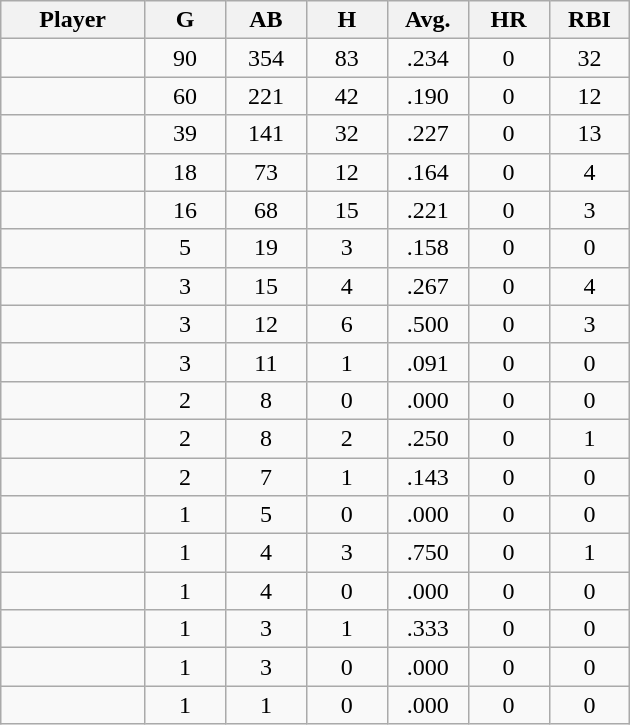<table class="wikitable sortable">
<tr>
<th bgcolor="#DDDDFF" width="16%">Player</th>
<th bgcolor="#DDDDFF" width="9%">G</th>
<th bgcolor="#DDDDFF" width="9%">AB</th>
<th bgcolor="#DDDDFF" width="9%">H</th>
<th bgcolor="#DDDDFF" width="9%">Avg.</th>
<th bgcolor="#DDDDFF" width="9%">HR</th>
<th bgcolor="#DDDDFF" width="9%">RBI</th>
</tr>
<tr align="center">
<td></td>
<td>90</td>
<td>354</td>
<td>83</td>
<td>.234</td>
<td>0</td>
<td>32</td>
</tr>
<tr align="center">
<td></td>
<td>60</td>
<td>221</td>
<td>42</td>
<td>.190</td>
<td>0</td>
<td>12</td>
</tr>
<tr align="center">
<td></td>
<td>39</td>
<td>141</td>
<td>32</td>
<td>.227</td>
<td>0</td>
<td>13</td>
</tr>
<tr align="center">
<td></td>
<td>18</td>
<td>73</td>
<td>12</td>
<td>.164</td>
<td>0</td>
<td>4</td>
</tr>
<tr align="center">
<td></td>
<td>16</td>
<td>68</td>
<td>15</td>
<td>.221</td>
<td>0</td>
<td>3</td>
</tr>
<tr align="center">
<td></td>
<td>5</td>
<td>19</td>
<td>3</td>
<td>.158</td>
<td>0</td>
<td>0</td>
</tr>
<tr align="center">
<td></td>
<td>3</td>
<td>15</td>
<td>4</td>
<td>.267</td>
<td>0</td>
<td>4</td>
</tr>
<tr align="center">
<td></td>
<td>3</td>
<td>12</td>
<td>6</td>
<td>.500</td>
<td>0</td>
<td>3</td>
</tr>
<tr align="center">
<td></td>
<td>3</td>
<td>11</td>
<td>1</td>
<td>.091</td>
<td>0</td>
<td>0</td>
</tr>
<tr align="center">
<td></td>
<td>2</td>
<td>8</td>
<td>0</td>
<td>.000</td>
<td>0</td>
<td>0</td>
</tr>
<tr align="center">
<td></td>
<td>2</td>
<td>8</td>
<td>2</td>
<td>.250</td>
<td>0</td>
<td>1</td>
</tr>
<tr align="center">
<td></td>
<td>2</td>
<td>7</td>
<td>1</td>
<td>.143</td>
<td>0</td>
<td>0</td>
</tr>
<tr align="center">
<td></td>
<td>1</td>
<td>5</td>
<td>0</td>
<td>.000</td>
<td>0</td>
<td>0</td>
</tr>
<tr align="center">
<td></td>
<td>1</td>
<td>4</td>
<td>3</td>
<td>.750</td>
<td>0</td>
<td>1</td>
</tr>
<tr align="center">
<td></td>
<td>1</td>
<td>4</td>
<td>0</td>
<td>.000</td>
<td>0</td>
<td>0</td>
</tr>
<tr align="center">
<td></td>
<td>1</td>
<td>3</td>
<td>1</td>
<td>.333</td>
<td>0</td>
<td>0</td>
</tr>
<tr align="center">
<td></td>
<td>1</td>
<td>3</td>
<td>0</td>
<td>.000</td>
<td>0</td>
<td>0</td>
</tr>
<tr align="center">
<td></td>
<td>1</td>
<td>1</td>
<td>0</td>
<td>.000</td>
<td>0</td>
<td>0</td>
</tr>
</table>
